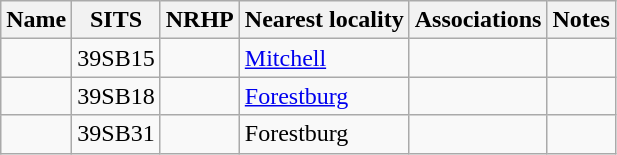<table class="wikitable sortable">
<tr>
<th scope="col">Name</th>
<th scope="col">SITS</th>
<th scope="col">NRHP</th>
<th scope="col">Nearest locality</th>
<th scope="col">Associations</th>
<th scope="col" class="unsortable">Notes</th>
</tr>
<tr>
<td></td>
<td>39SB15</td>
<td></td>
<td><a href='#'>Mitchell</a></td>
<td></td>
<td></td>
</tr>
<tr>
<td></td>
<td>39SB18</td>
<td></td>
<td><a href='#'>Forestburg</a></td>
<td></td>
<td></td>
</tr>
<tr>
<td></td>
<td>39SB31</td>
<td></td>
<td>Forestburg</td>
<td></td>
<td></td>
</tr>
</table>
